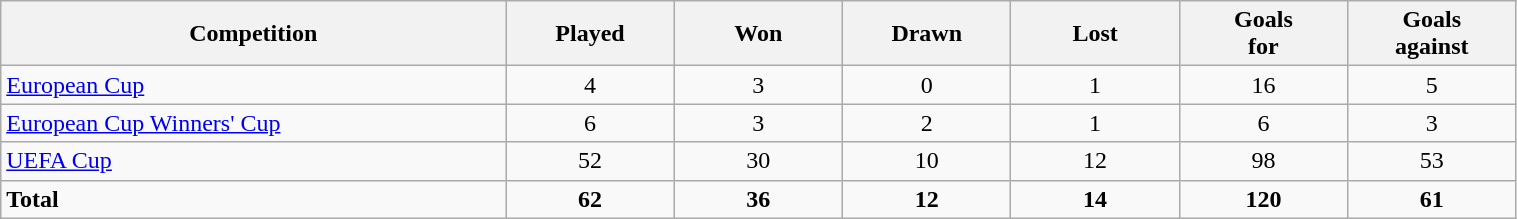<table class="sortable wikitable" width=80%>
<tr>
<th width=30%>Competition</th>
<th width=10%>Played</th>
<th width=10%>Won</th>
<th width=10%>Drawn</th>
<th width=10%>Lost</th>
<th width=10%>Goals<br>for</th>
<th width=10%>Goals<br>against</th>
</tr>
<tr>
<td><a href='#'>European Cup</a></td>
<td align=center>4</td>
<td align=center>3</td>
<td align=center>0</td>
<td align=center>1</td>
<td align=center>16</td>
<td align=center>5</td>
</tr>
<tr>
<td><a href='#'>European Cup Winners' Cup</a></td>
<td align=center>6</td>
<td align=center>3</td>
<td align=center>2</td>
<td align=center>1</td>
<td align=center>6</td>
<td align=center>3</td>
</tr>
<tr>
<td><a href='#'>UEFA Cup</a></td>
<td align=center>52</td>
<td align=center>30</td>
<td align=center>10</td>
<td align=center>12</td>
<td align=center>98</td>
<td align=center>53</td>
</tr>
<tr class="sortbottom">
<td><strong>Total</strong></td>
<td align=center><strong>62</strong></td>
<td align=center><strong>36</strong></td>
<td align=center><strong>12</strong></td>
<td align=center><strong>14</strong></td>
<td align=center><strong>120</strong></td>
<td align=center><strong>61</strong></td>
</tr>
</table>
